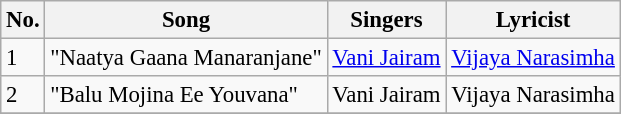<table class="wikitable" style="font-size:95%;">
<tr>
<th>No.</th>
<th>Song</th>
<th>Singers</th>
<th>Lyricist</th>
</tr>
<tr>
<td>1</td>
<td>"Naatya Gaana Manaranjane"</td>
<td><a href='#'>Vani Jairam</a></td>
<td><a href='#'>Vijaya Narasimha</a></td>
</tr>
<tr>
<td>2</td>
<td>"Balu Mojina Ee Youvana"</td>
<td>Vani Jairam</td>
<td>Vijaya Narasimha</td>
</tr>
<tr>
</tr>
</table>
